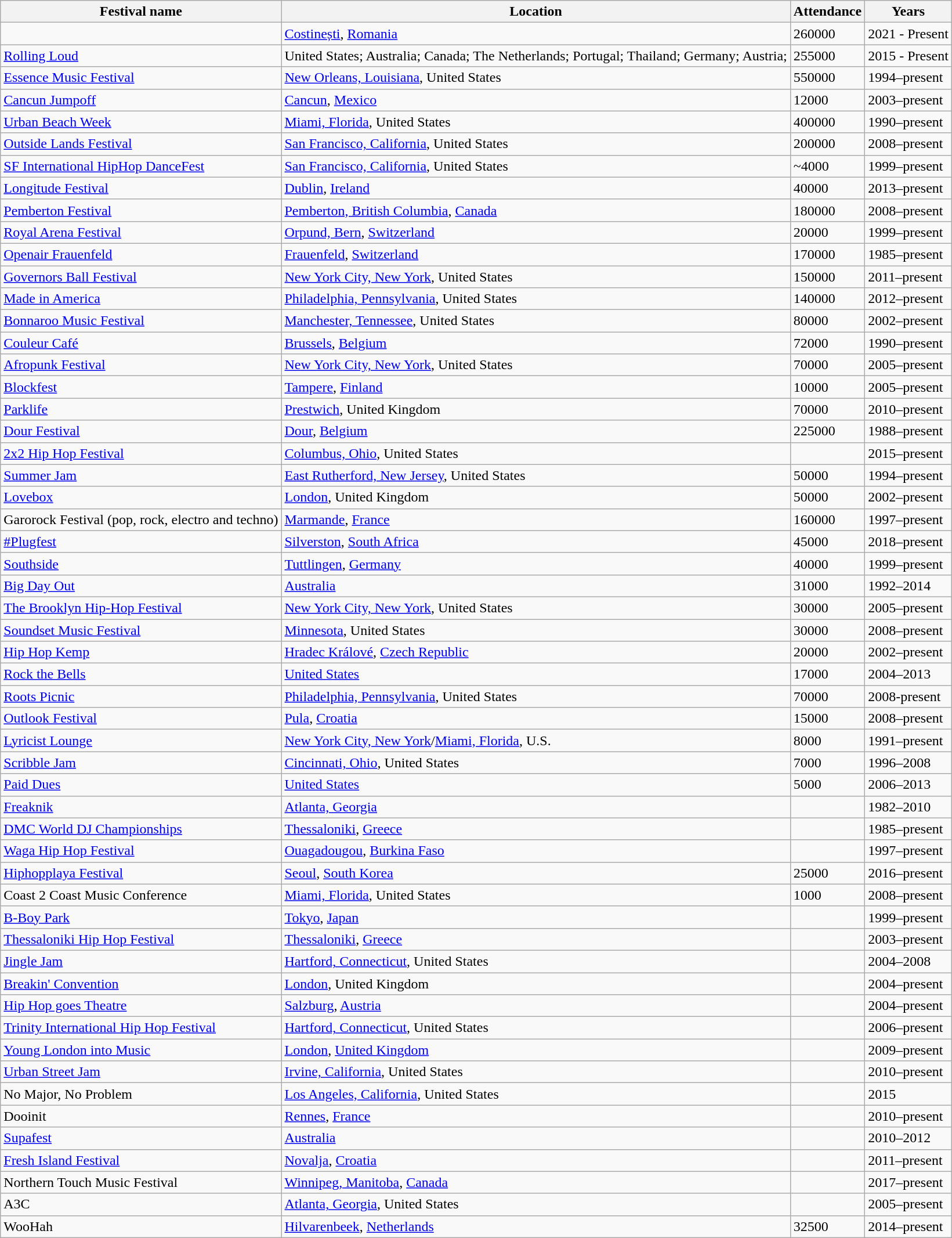<table class="wikitable sortable ">
<tr>
<th>Festival name</th>
<th>Location</th>
<th>Attendance</th>
<th>Years</th>
</tr>
<tr>
<td></td>
<td><a href='#'>Costinești</a>, <a href='#'>Romania</a></td>
<td>260000</td>
<td>2021 - Present</td>
</tr>
<tr>
<td><a href='#'>Rolling Loud</a></td>
<td>United States; Australia; Canada; The Netherlands; Portugal; Thailand; Germany; Austria;</td>
<td>255000</td>
<td>2015 - Present</td>
</tr>
<tr>
<td><a href='#'>Essence Music Festival</a></td>
<td><a href='#'>New Orleans, Louisiana</a>, United States</td>
<td>550000</td>
<td>1994–present</td>
</tr>
<tr>
<td><a href='#'>Cancun Jumpoff</a></td>
<td><a href='#'>Cancun</a>, <a href='#'>Mexico</a></td>
<td>12000</td>
<td>2003–present</td>
</tr>
<tr>
<td><a href='#'>Urban Beach Week</a></td>
<td><a href='#'>Miami, Florida</a>, United States</td>
<td>400000</td>
<td>1990–present</td>
</tr>
<tr>
<td><a href='#'>Outside Lands Festival</a></td>
<td><a href='#'>San Francisco, California</a>, United States</td>
<td>200000</td>
<td>2008–present</td>
</tr>
<tr>
<td><a href='#'>SF International HipHop DanceFest</a></td>
<td><a href='#'>San Francisco, California</a>, United States</td>
<td>~4000</td>
<td>1999–present</td>
</tr>
<tr>
<td><a href='#'>Longitude Festival</a></td>
<td><a href='#'>Dublin</a>, <a href='#'>Ireland</a></td>
<td>40000</td>
<td>2013–present</td>
</tr>
<tr>
<td><a href='#'>Pemberton Festival</a></td>
<td><a href='#'>Pemberton, British Columbia</a>, <a href='#'>Canada</a></td>
<td>180000</td>
<td>2008–present</td>
</tr>
<tr>
<td><a href='#'>Royal Arena Festival</a></td>
<td><a href='#'>Orpund, Bern</a>, <a href='#'>Switzerland</a></td>
<td>20000</td>
<td>1999–present</td>
</tr>
<tr>
<td><a href='#'>Openair Frauenfeld</a></td>
<td><a href='#'>Frauenfeld</a>, <a href='#'>Switzerland</a></td>
<td>170000</td>
<td>1985–present</td>
</tr>
<tr>
<td><a href='#'>Governors Ball Festival</a></td>
<td><a href='#'>New York City, New York</a>, United States</td>
<td>150000</td>
<td>2011–present</td>
</tr>
<tr>
<td><a href='#'>Made in America</a></td>
<td><a href='#'>Philadelphia, Pennsylvania</a>, United States</td>
<td>140000</td>
<td>2012–present</td>
</tr>
<tr>
<td><a href='#'>Bonnaroo Music Festival</a></td>
<td><a href='#'>Manchester, Tennessee</a>, United States</td>
<td>80000</td>
<td>2002–present</td>
</tr>
<tr>
<td><a href='#'>Couleur Café</a></td>
<td><a href='#'>Brussels</a>, <a href='#'>Belgium</a></td>
<td>72000</td>
<td>1990–present</td>
</tr>
<tr>
<td><a href='#'>Afropunk Festival</a></td>
<td><a href='#'>New York City, New York</a>, United States</td>
<td>70000</td>
<td>2005–present</td>
</tr>
<tr>
<td><a href='#'>Blockfest</a></td>
<td><a href='#'>Tampere</a>, <a href='#'>Finland</a></td>
<td>10000</td>
<td>2005–present</td>
</tr>
<tr>
<td><a href='#'>Parklife</a></td>
<td><a href='#'>Prestwich</a>, United Kingdom</td>
<td>70000</td>
<td>2010–present</td>
</tr>
<tr>
<td><a href='#'>Dour Festival</a></td>
<td><a href='#'>Dour</a>, <a href='#'>Belgium</a></td>
<td>225000</td>
<td>1988–present</td>
</tr>
<tr>
<td><a href='#'>2x2 Hip Hop Festival</a></td>
<td><a href='#'>Columbus, Ohio</a>, United States</td>
<td></td>
<td>2015–present</td>
</tr>
<tr>
<td><a href='#'>Summer Jam</a></td>
<td><a href='#'>East Rutherford, New Jersey</a>, United States</td>
<td>50000</td>
<td>1994–present</td>
</tr>
<tr>
<td><a href='#'>Lovebox</a></td>
<td><a href='#'>London</a>, United Kingdom</td>
<td>50000</td>
<td>2002–present</td>
</tr>
<tr>
<td>Garorock Festival (pop, rock, electro and techno)</td>
<td><a href='#'>Marmande</a>, <a href='#'>France</a></td>
<td>160000</td>
<td>1997–present</td>
</tr>
<tr>
<td><a href='#'>#Plugfest</a></td>
<td><a href='#'>Silverston</a>, <a href='#'>South Africa</a></td>
<td>45000</td>
<td>2018–present</td>
</tr>
<tr>
<td><a href='#'>Southside</a></td>
<td><a href='#'>Tuttlingen</a>, <a href='#'>Germany</a></td>
<td>40000</td>
<td>1999–present</td>
</tr>
<tr>
<td><a href='#'>Big Day Out</a></td>
<td><a href='#'>Australia</a></td>
<td>31000</td>
<td>1992–2014</td>
</tr>
<tr>
<td><a href='#'>The Brooklyn Hip-Hop Festival</a></td>
<td><a href='#'>New York City, New York</a>, United States</td>
<td>30000</td>
<td>2005–present</td>
</tr>
<tr>
<td><a href='#'>Soundset Music Festival</a></td>
<td><a href='#'>Minnesota</a>, United States</td>
<td>30000</td>
<td>2008–present</td>
</tr>
<tr>
<td><a href='#'>Hip Hop Kemp</a></td>
<td><a href='#'>Hradec Králové</a>, <a href='#'>Czech Republic</a></td>
<td>20000</td>
<td>2002–present</td>
</tr>
<tr>
<td><a href='#'>Rock the Bells</a></td>
<td><a href='#'>United States</a></td>
<td>17000</td>
<td>2004–2013</td>
</tr>
<tr>
<td><a href='#'>Roots Picnic</a></td>
<td><a href='#'>Philadelphia, Pennsylvania</a>, United States</td>
<td>70000</td>
<td>2008-present</td>
</tr>
<tr>
<td><a href='#'>Outlook Festival</a></td>
<td><a href='#'>Pula</a>, <a href='#'>Croatia</a></td>
<td>15000</td>
<td>2008–present</td>
</tr>
<tr>
<td><a href='#'>Lyricist Lounge</a></td>
<td><a href='#'>New York City, New York</a>/<a href='#'>Miami, Florida</a>, U.S.</td>
<td>8000</td>
<td>1991–present</td>
</tr>
<tr>
<td><a href='#'>Scribble Jam</a></td>
<td><a href='#'>Cincinnati, Ohio</a>, United States</td>
<td>7000</td>
<td>1996–2008</td>
</tr>
<tr>
<td><a href='#'>Paid Dues</a></td>
<td><a href='#'>United States</a></td>
<td>5000</td>
<td>2006–2013</td>
</tr>
<tr>
<td><a href='#'>Freaknik</a></td>
<td><a href='#'>Atlanta, Georgia</a></td>
<td></td>
<td>1982–2010</td>
</tr>
<tr>
<td><a href='#'>DMC World DJ Championships</a></td>
<td><a href='#'>Thessaloniki</a>, <a href='#'>Greece</a></td>
<td></td>
<td>1985–present</td>
</tr>
<tr>
<td><a href='#'>Waga Hip Hop Festival</a></td>
<td><a href='#'>Ouagadougou</a>, <a href='#'>Burkina Faso</a></td>
<td></td>
<td>1997–present</td>
</tr>
<tr>
<td><a href='#'>Hiphopplaya Festival</a></td>
<td><a href='#'>Seoul</a>, <a href='#'>South Korea</a></td>
<td>25000</td>
<td>2016–present</td>
</tr>
<tr>
<td>Coast 2 Coast Music Conference</td>
<td><a href='#'>Miami, Florida</a>, United States</td>
<td>1000</td>
<td>2008–present</td>
</tr>
<tr>
<td><a href='#'>B-Boy Park</a></td>
<td><a href='#'>Tokyo</a>, <a href='#'>Japan</a></td>
<td></td>
<td>1999–present</td>
</tr>
<tr>
<td><a href='#'>Thessaloniki Hip Hop Festival</a></td>
<td><a href='#'>Thessaloniki</a>, <a href='#'>Greece</a></td>
<td></td>
<td>2003–present</td>
</tr>
<tr>
<td><a href='#'>Jingle Jam</a></td>
<td><a href='#'>Hartford, Connecticut</a>, United States</td>
<td></td>
<td>2004–2008</td>
</tr>
<tr>
<td><a href='#'>Breakin' Convention</a></td>
<td><a href='#'>London</a>, United Kingdom</td>
<td></td>
<td>2004–present</td>
</tr>
<tr>
<td><a href='#'>Hip Hop goes Theatre</a></td>
<td><a href='#'>Salzburg</a>, <a href='#'>Austria</a></td>
<td></td>
<td>2004–present</td>
</tr>
<tr>
<td><a href='#'>Trinity International Hip Hop Festival</a></td>
<td><a href='#'>Hartford, Connecticut</a>, United States</td>
<td></td>
<td>2006–present</td>
</tr>
<tr>
<td><a href='#'>Young London into Music</a></td>
<td><a href='#'>London</a>, <a href='#'>United Kingdom</a></td>
<td></td>
<td>2009–present</td>
</tr>
<tr>
<td><a href='#'>Urban Street Jam</a></td>
<td><a href='#'>Irvine, California</a>, United States</td>
<td></td>
<td>2010–present</td>
</tr>
<tr>
<td>No Major, No Problem</td>
<td><a href='#'>Los Angeles, California</a>, United States</td>
<td></td>
<td>2015</td>
</tr>
<tr>
<td>Dooinit</td>
<td><a href='#'>Rennes</a>, <a href='#'>France</a></td>
<td></td>
<td>2010–present</td>
</tr>
<tr>
<td><a href='#'>Supafest</a></td>
<td><a href='#'>Australia</a></td>
<td></td>
<td>2010–2012</td>
</tr>
<tr>
<td><a href='#'>Fresh Island Festival</a></td>
<td><a href='#'>Novalja</a>, <a href='#'>Croatia</a></td>
<td></td>
<td>2011–present</td>
</tr>
<tr>
<td>Northern Touch Music Festival</td>
<td><a href='#'>Winnipeg, Manitoba</a>, <a href='#'>Canada</a></td>
<td></td>
<td>2017–present</td>
</tr>
<tr>
<td>A3C</td>
<td><a href='#'>Atlanta, Georgia</a>, United States</td>
<td></td>
<td>2005–present</td>
</tr>
<tr>
<td>WooHah</td>
<td><a href='#'>Hilvarenbeek</a>, <a href='#'>Netherlands</a></td>
<td>32500</td>
<td>2014–present</td>
</tr>
</table>
